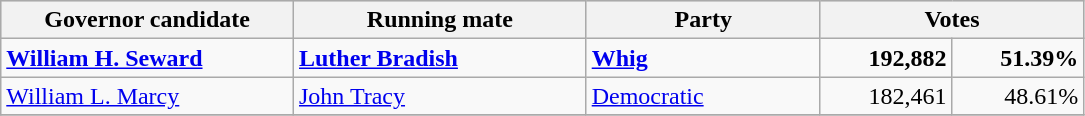<table class=wikitable>
<tr bgcolor=lightgrey>
<th width="20%">Governor candidate</th>
<th width="20%">Running mate</th>
<th width="16%">Party</th>
<th width="18%" colspan="2">Votes</th>
</tr>
<tr>
<td><strong><a href='#'>William H. Seward</a></strong></td>
<td><strong><a href='#'>Luther Bradish</a></strong></td>
<td><strong><a href='#'>Whig</a></strong></td>
<td align="right"><strong>192,882</strong></td>
<td align="right"><strong>51.39%</strong></td>
</tr>
<tr>
<td><a href='#'>William L. Marcy</a></td>
<td><a href='#'>John Tracy</a></td>
<td><a href='#'>Democratic</a></td>
<td align="right">182,461</td>
<td align="right">48.61%</td>
</tr>
<tr>
</tr>
</table>
